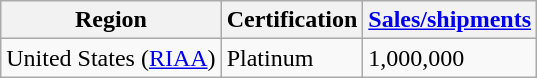<table class="wikitable">
<tr>
<th>Region</th>
<th>Certification</th>
<th><a href='#'>Sales/shipments</a></th>
</tr>
<tr>
<td>United States (<a href='#'>RIAA</a>)</td>
<td>Platinum</td>
<td>1,000,000</td>
</tr>
</table>
